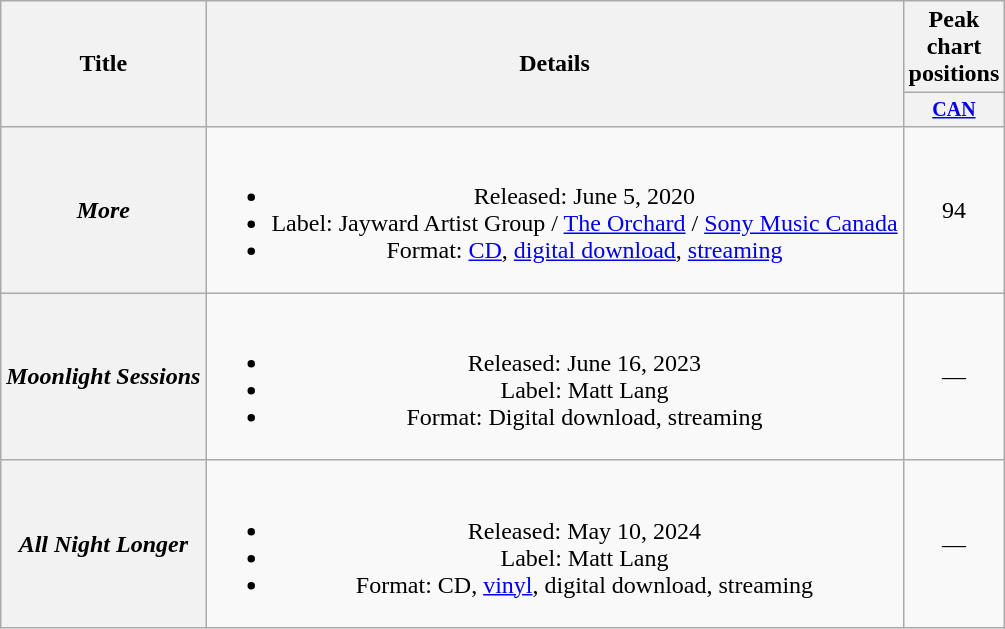<table class="wikitable plainrowheaders" style="text-align:center;">
<tr>
<th scope="col" rowspan="2">Title</th>
<th scope="col" rowspan="2">Details</th>
<th scope="col" colspan="1">Peak chart<br>positions</th>
</tr>
<tr style="font-size:smaller;">
<th scope="col" style="width:3.5em;"><a href='#'>CAN</a><br></th>
</tr>
<tr>
<th scope="row"><em>More</em></th>
<td><br><ul><li>Released: June 5, 2020</li><li>Label: Jayward Artist Group / <a href='#'>The Orchard</a> / <a href='#'>Sony Music Canada</a></li><li>Format: <a href='#'>CD</a>, <a href='#'>digital download</a>, <a href='#'>streaming</a></li></ul></td>
<td>94</td>
</tr>
<tr>
<th scope="row"><em>Moonlight Sessions</em></th>
<td><br><ul><li>Released: June 16, 2023</li><li>Label: Matt Lang</li><li>Format: Digital download, streaming</li></ul></td>
<td>—</td>
</tr>
<tr>
<th scope="row"><em>All Night Longer</em></th>
<td><br><ul><li>Released: May 10, 2024</li><li>Label: Matt Lang</li><li>Format: CD, <a href='#'>vinyl</a>, digital download, streaming</li></ul></td>
<td>—</td>
</tr>
</table>
